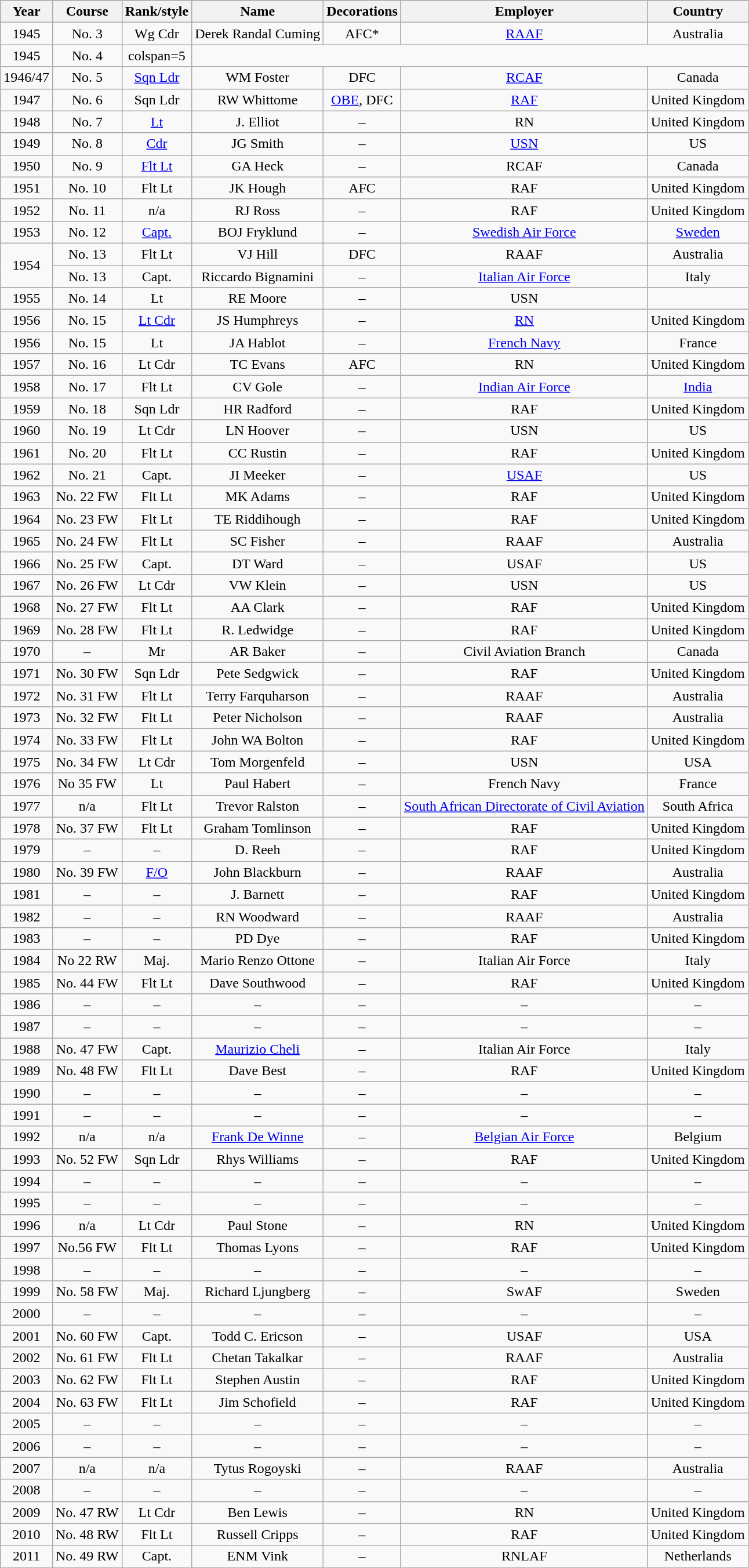<table class="wikitable collapsible collapsed" style="text-align:center;">
<tr>
<th>Year</th>
<th>Course</th>
<th>Rank/style</th>
<th>Name</th>
<th>Decorations</th>
<th>Employer</th>
<th>Country</th>
</tr>
<tr>
<td>1945</td>
<td>No. 3</td>
<td>Wg Cdr</td>
<td>Derek Randal Cuming</td>
<td>AFC*</td>
<td><a href='#'>RAAF</a></td>
<td>Australia</td>
</tr>
<tr>
<td>1945</td>
<td>No. 4</td>
<td>colspan=5 </td>
</tr>
<tr>
<td>1946/47</td>
<td>No. 5</td>
<td><a href='#'>Sqn Ldr</a></td>
<td>WM Foster</td>
<td>DFC</td>
<td><a href='#'>RCAF</a></td>
<td>Canada</td>
</tr>
<tr>
<td>1947</td>
<td>No. 6</td>
<td>Sqn Ldr</td>
<td>RW Whittome</td>
<td><a href='#'>OBE</a>, DFC</td>
<td><a href='#'>RAF</a></td>
<td>United Kingdom</td>
</tr>
<tr>
<td>1948</td>
<td>No. 7</td>
<td><a href='#'>Lt</a></td>
<td>J. Elliot</td>
<td>–</td>
<td>RN</td>
<td>United Kingdom</td>
</tr>
<tr>
<td>1949</td>
<td>No. 8</td>
<td><a href='#'>Cdr</a></td>
<td>JG Smith</td>
<td>–</td>
<td><a href='#'>USN</a></td>
<td>US</td>
</tr>
<tr>
<td>1950</td>
<td>No. 9</td>
<td><a href='#'>Flt Lt</a></td>
<td>GA Heck</td>
<td>–</td>
<td>RCAF</td>
<td>Canada</td>
</tr>
<tr>
<td>1951</td>
<td>No. 10</td>
<td>Flt Lt</td>
<td>JK Hough</td>
<td>AFC</td>
<td>RAF</td>
<td>United Kingdom</td>
</tr>
<tr>
<td>1952</td>
<td>No. 11</td>
<td>n/a</td>
<td>RJ Ross</td>
<td>–</td>
<td>RAF</td>
<td>United Kingdom</td>
</tr>
<tr>
<td>1953</td>
<td>No. 12</td>
<td><a href='#'>Capt.</a></td>
<td>BOJ Fryklund</td>
<td>–</td>
<td><a href='#'>Swedish Air Force</a></td>
<td><a href='#'>Sweden</a></td>
</tr>
<tr>
<td rowspan=2>1954</td>
<td>No. 13</td>
<td>Flt Lt</td>
<td>VJ Hill</td>
<td>DFC</td>
<td>RAAF</td>
<td>Australia</td>
</tr>
<tr>
<td>No. 13</td>
<td>Capt.</td>
<td>Riccardo Bignamini</td>
<td>–</td>
<td><a href='#'>Italian Air Force</a></td>
<td>Italy</td>
</tr>
<tr>
<td>1955</td>
<td>No. 14</td>
<td>Lt</td>
<td>RE Moore</td>
<td>–</td>
<td>USN</td>
<td></td>
</tr>
<tr>
<td>1956</td>
<td>No. 15</td>
<td><a href='#'>Lt Cdr</a></td>
<td>JS Humphreys</td>
<td>–</td>
<td><a href='#'>RN</a></td>
<td>United Kingdom</td>
</tr>
<tr>
<td>1956</td>
<td>No. 15</td>
<td>Lt</td>
<td>JA Hablot</td>
<td>–</td>
<td><a href='#'>French Navy</a></td>
<td>France</td>
</tr>
<tr>
<td>1957</td>
<td>No. 16</td>
<td>Lt Cdr</td>
<td>TC Evans</td>
<td>AFC</td>
<td>RN</td>
<td>United Kingdom</td>
</tr>
<tr>
<td>1958</td>
<td>No. 17</td>
<td>Flt Lt</td>
<td>CV Gole</td>
<td>–</td>
<td><a href='#'>Indian Air Force</a></td>
<td><a href='#'>India</a></td>
</tr>
<tr>
<td>1959</td>
<td>No. 18</td>
<td>Sqn Ldr</td>
<td>HR Radford</td>
<td>–</td>
<td>RAF</td>
<td>United Kingdom</td>
</tr>
<tr>
<td>1960</td>
<td>No. 19</td>
<td>Lt Cdr</td>
<td>LN Hoover</td>
<td>–</td>
<td>USN</td>
<td>US</td>
</tr>
<tr>
<td>1961</td>
<td>No. 20</td>
<td>Flt Lt</td>
<td>CC Rustin</td>
<td>–</td>
<td>RAF</td>
<td>United Kingdom</td>
</tr>
<tr>
<td>1962</td>
<td>No. 21</td>
<td>Capt.</td>
<td>JI Meeker</td>
<td>–</td>
<td><a href='#'>USAF</a></td>
<td>US</td>
</tr>
<tr>
<td>1963</td>
<td>No. 22 FW</td>
<td>Flt Lt</td>
<td>MK Adams</td>
<td>–</td>
<td>RAF</td>
<td>United Kingdom</td>
</tr>
<tr>
<td>1964</td>
<td>No. 23 FW</td>
<td>Flt Lt</td>
<td>TE Riddihough</td>
<td>–</td>
<td>RAF</td>
<td>United Kingdom</td>
</tr>
<tr>
<td>1965</td>
<td>No. 24 FW</td>
<td>Flt Lt</td>
<td>SC Fisher</td>
<td>–</td>
<td>RAAF</td>
<td>Australia</td>
</tr>
<tr>
<td>1966</td>
<td>No. 25 FW</td>
<td>Capt.</td>
<td>DT Ward</td>
<td>–</td>
<td>USAF</td>
<td>US</td>
</tr>
<tr>
<td>1967</td>
<td>No. 26 FW</td>
<td>Lt Cdr</td>
<td>VW Klein</td>
<td>–</td>
<td>USN</td>
<td>US</td>
</tr>
<tr>
<td>1968</td>
<td>No. 27 FW</td>
<td>Flt Lt</td>
<td>AA Clark</td>
<td>–</td>
<td>RAF</td>
<td>United Kingdom</td>
</tr>
<tr>
<td>1969</td>
<td>No. 28 FW</td>
<td>Flt Lt</td>
<td>R. Ledwidge</td>
<td>–</td>
<td>RAF</td>
<td>United Kingdom</td>
</tr>
<tr>
<td>1970</td>
<td>–</td>
<td>Mr</td>
<td>AR Baker</td>
<td>–</td>
<td>Civil Aviation Branch</td>
<td>Canada</td>
</tr>
<tr>
<td>1971</td>
<td>No. 30 FW</td>
<td>Sqn Ldr</td>
<td>Pete Sedgwick</td>
<td>–</td>
<td>RAF</td>
<td>United Kingdom</td>
</tr>
<tr>
<td>1972</td>
<td>No. 31 FW</td>
<td>Flt Lt</td>
<td>Terry Farquharson</td>
<td>–</td>
<td>RAAF</td>
<td>Australia</td>
</tr>
<tr>
<td>1973</td>
<td>No. 32 FW</td>
<td>Flt Lt</td>
<td>Peter Nicholson</td>
<td>–</td>
<td>RAAF</td>
<td>Australia</td>
</tr>
<tr>
<td>1974</td>
<td>No. 33 FW</td>
<td>Flt Lt</td>
<td>John WA Bolton</td>
<td>–</td>
<td>RAF</td>
<td>United Kingdom</td>
</tr>
<tr>
<td>1975</td>
<td>No. 34 FW</td>
<td>Lt Cdr</td>
<td>Tom Morgenfeld</td>
<td>–</td>
<td>USN</td>
<td>USA</td>
</tr>
<tr>
<td>1976</td>
<td>No 35 FW</td>
<td>Lt</td>
<td>Paul Habert</td>
<td>–</td>
<td>French Navy</td>
<td>France</td>
</tr>
<tr>
<td>1977</td>
<td>n/a</td>
<td>Flt Lt</td>
<td>Trevor Ralston</td>
<td>–</td>
<td><a href='#'>South African Directorate of Civil Aviation</a></td>
<td>South Africa</td>
</tr>
<tr>
<td>1978</td>
<td>No. 37 FW</td>
<td>Flt Lt</td>
<td>Graham Tomlinson</td>
<td>–</td>
<td>RAF</td>
<td>United Kingdom</td>
</tr>
<tr>
<td>1979</td>
<td>–</td>
<td>–</td>
<td>D. Reeh</td>
<td>–</td>
<td>RAF</td>
<td>United Kingdom</td>
</tr>
<tr>
<td>1980</td>
<td>No. 39 FW</td>
<td><a href='#'>F/O</a></td>
<td>John Blackburn</td>
<td>–</td>
<td>RAAF</td>
<td>Australia</td>
</tr>
<tr>
<td>1981</td>
<td>–</td>
<td>–</td>
<td>J. Barnett</td>
<td>–</td>
<td>RAF</td>
<td>United Kingdom</td>
</tr>
<tr>
<td>1982</td>
<td>–</td>
<td>–</td>
<td>RN Woodward</td>
<td>–</td>
<td>RAAF</td>
<td>Australia</td>
</tr>
<tr>
<td>1983</td>
<td>–</td>
<td>–</td>
<td>PD Dye</td>
<td>–</td>
<td>RAF</td>
<td>United Kingdom</td>
</tr>
<tr>
<td>1984</td>
<td>No 22 RW</td>
<td>Maj.</td>
<td>Mario Renzo Ottone</td>
<td>–</td>
<td>Italian Air Force</td>
<td>Italy</td>
</tr>
<tr>
<td>1985</td>
<td>No. 44 FW</td>
<td>Flt Lt</td>
<td>Dave Southwood</td>
<td>–</td>
<td>RAF</td>
<td>United Kingdom</td>
</tr>
<tr>
<td>1986</td>
<td>–</td>
<td>–</td>
<td>–</td>
<td>–</td>
<td>–</td>
<td>–</td>
</tr>
<tr>
<td>1987</td>
<td>–</td>
<td>–</td>
<td>–</td>
<td>–</td>
<td>–</td>
<td>–</td>
</tr>
<tr>
<td>1988</td>
<td>No. 47 FW</td>
<td>Capt.</td>
<td><a href='#'>Maurizio Cheli</a></td>
<td>–</td>
<td>Italian Air Force</td>
<td>Italy</td>
</tr>
<tr>
<td>1989</td>
<td>No. 48 FW</td>
<td>Flt Lt</td>
<td>Dave Best</td>
<td>–</td>
<td>RAF</td>
<td>United Kingdom</td>
</tr>
<tr>
<td>1990</td>
<td>–</td>
<td>–</td>
<td>–</td>
<td>–</td>
<td>–</td>
<td>–</td>
</tr>
<tr>
<td>1991</td>
<td>–</td>
<td>–</td>
<td>–</td>
<td>–</td>
<td>–</td>
<td>–</td>
</tr>
<tr>
<td>1992</td>
<td>n/a</td>
<td>n/a</td>
<td><a href='#'>Frank De Winne</a></td>
<td>–</td>
<td><a href='#'>Belgian Air Force</a></td>
<td>Belgium</td>
</tr>
<tr>
<td>1993</td>
<td>No. 52 FW</td>
<td>Sqn Ldr</td>
<td>Rhys Williams</td>
<td>–</td>
<td>RAF</td>
<td>United Kingdom</td>
</tr>
<tr>
<td>1994</td>
<td>–</td>
<td>–</td>
<td>–</td>
<td>–</td>
<td>–</td>
<td>–</td>
</tr>
<tr>
<td>1995</td>
<td>–</td>
<td>–</td>
<td>–</td>
<td>–</td>
<td>–</td>
<td>–</td>
</tr>
<tr>
<td>1996</td>
<td>n/a</td>
<td>Lt Cdr</td>
<td>Paul Stone</td>
<td>–</td>
<td>RN</td>
<td>United Kingdom</td>
</tr>
<tr>
<td>1997</td>
<td>No.56 FW</td>
<td>Flt Lt</td>
<td>Thomas Lyons</td>
<td>–</td>
<td>RAF</td>
<td>United Kingdom</td>
</tr>
<tr>
<td>1998</td>
<td>–</td>
<td>–</td>
<td>–</td>
<td>–</td>
<td>–</td>
<td>–</td>
</tr>
<tr>
<td>1999</td>
<td>No. 58 FW</td>
<td>Maj.</td>
<td>Richard Ljungberg</td>
<td>–</td>
<td>SwAF</td>
<td>Sweden</td>
</tr>
<tr>
<td>2000</td>
<td>–</td>
<td>–</td>
<td>–</td>
<td>–</td>
<td>–</td>
<td>–</td>
</tr>
<tr>
<td>2001</td>
<td>No. 60 FW</td>
<td>Capt.</td>
<td>Todd C. Ericson</td>
<td>–</td>
<td>USAF</td>
<td>USA</td>
</tr>
<tr>
<td>2002</td>
<td>No. 61 FW</td>
<td>Flt Lt</td>
<td>Chetan Takalkar</td>
<td>–</td>
<td>RAAF</td>
<td>Australia</td>
</tr>
<tr>
<td>2003</td>
<td>No. 62 FW</td>
<td>Flt Lt</td>
<td>Stephen Austin</td>
<td>–</td>
<td>RAF</td>
<td>United Kingdom</td>
</tr>
<tr>
<td>2004</td>
<td>No. 63 FW</td>
<td>Flt Lt</td>
<td>Jim Schofield</td>
<td>–</td>
<td>RAF</td>
<td>United Kingdom</td>
</tr>
<tr>
<td>2005</td>
<td>–</td>
<td>–</td>
<td>–</td>
<td>–</td>
<td>–</td>
<td>–</td>
</tr>
<tr>
<td>2006</td>
<td>–</td>
<td>–</td>
<td>–</td>
<td>–</td>
<td>–</td>
<td>–</td>
</tr>
<tr>
<td>2007</td>
<td>n/a</td>
<td>n/a</td>
<td>Tytus Rogoyski</td>
<td>–</td>
<td>RAAF</td>
<td>Australia</td>
</tr>
<tr>
<td>2008</td>
<td>–</td>
<td>–</td>
<td>–</td>
<td>–</td>
<td>–</td>
<td>–</td>
</tr>
<tr>
<td>2009</td>
<td>No. 47 RW</td>
<td>Lt Cdr</td>
<td>Ben Lewis</td>
<td>–</td>
<td>RN</td>
<td>United Kingdom</td>
</tr>
<tr>
<td>2010</td>
<td>No. 48 RW</td>
<td>Flt Lt</td>
<td>Russell Cripps</td>
<td>–</td>
<td>RAF</td>
<td>United Kingdom</td>
</tr>
<tr>
<td>2011</td>
<td>No. 49 RW</td>
<td>Capt.</td>
<td>ENM Vink</td>
<td>–</td>
<td>RNLAF</td>
<td>Netherlands</td>
</tr>
</table>
